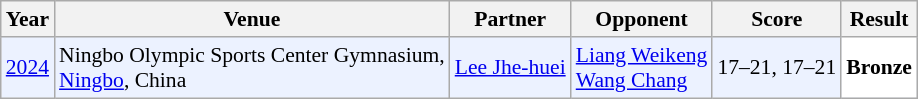<table class="sortable wikitable" style="font-size: 90%;">
<tr>
<th>Year</th>
<th>Venue</th>
<th>Partner</th>
<th>Opponent</th>
<th>Score</th>
<th>Result</th>
</tr>
<tr style="background:#ECF2FF">
<td align="center"><a href='#'>2024</a></td>
<td align="left">Ningbo Olympic Sports Center Gymnasium,<br><a href='#'>Ningbo</a>, China</td>
<td align="left"> <a href='#'>Lee Jhe-huei</a></td>
<td align="left"> <a href='#'>Liang Weikeng</a><br> <a href='#'>Wang Chang</a></td>
<td align="left">17–21, 17–21</td>
<td style="text-align:left; background:white"> <strong>Bronze</strong></td>
</tr>
</table>
